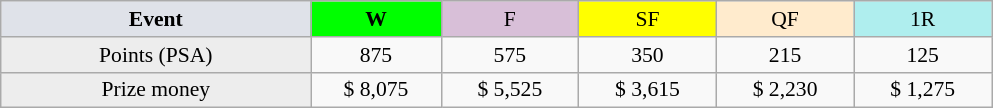<table class=wikitable style=font-size:90%;text-align:center>
<tr>
<td style="width:200px; background:#dfe2e9;"><strong>Event</strong></td>
<td style="width:80px; background:lime;"><strong>W</strong></td>
<td style="width:85px; background:thistle;">F</td>
<td style="width:85px; background:#ff0;">SF</td>
<td style="width:85px; background:#ffebcd;">QF</td>
<td style="width:85px; background:#afeeee;">1R</td>
</tr>
<tr>
<td style="background:#ededed;">Points (PSA)</td>
<td>875</td>
<td>575</td>
<td>350</td>
<td>215</td>
<td>125</td>
</tr>
<tr>
<td style="background:#ededed;">Prize money</td>
<td>$ 8,075</td>
<td>$ 5,525</td>
<td>$ 3,615</td>
<td>$ 2,230</td>
<td>$ 1,275</td>
</tr>
</table>
